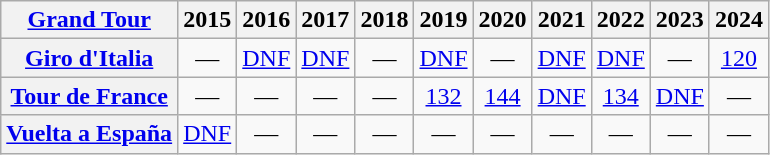<table class="wikitable plainrowheaders">
<tr>
<th scope="col"><a href='#'>Grand Tour</a></th>
<th scope="col">2015</th>
<th scope="col">2016</th>
<th scope="col">2017</th>
<th scope="col">2018</th>
<th scope="col">2019</th>
<th scope="col">2020</th>
<th scope="col">2021</th>
<th scope="col">2022</th>
<th scope="col">2023</th>
<th scope="col">2024</th>
</tr>
<tr style="text-align:center;">
<th scope="row"> <a href='#'>Giro d'Italia</a></th>
<td>—</td>
<td><a href='#'>DNF</a></td>
<td><a href='#'>DNF</a></td>
<td>—</td>
<td><a href='#'>DNF</a></td>
<td>—</td>
<td><a href='#'>DNF</a></td>
<td><a href='#'>DNF</a></td>
<td>—</td>
<td><a href='#'>120</a></td>
</tr>
<tr style="text-align:center;">
<th scope="row"> <a href='#'>Tour de France</a></th>
<td>—</td>
<td>—</td>
<td>—</td>
<td>—</td>
<td><a href='#'>132</a></td>
<td><a href='#'>144</a></td>
<td><a href='#'>DNF</a></td>
<td><a href='#'>134</a></td>
<td><a href='#'>DNF</a></td>
<td>—</td>
</tr>
<tr style="text-align:center;">
<th scope="row"> <a href='#'>Vuelta a España</a></th>
<td><a href='#'>DNF</a></td>
<td>—</td>
<td>—</td>
<td>—</td>
<td>—</td>
<td>—</td>
<td>—</td>
<td>—</td>
<td>—</td>
<td>—</td>
</tr>
</table>
